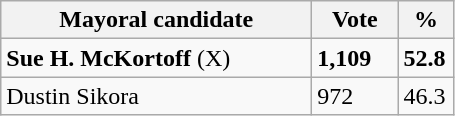<table class="wikitable">
<tr>
<th width="200px">Mayoral candidate</th>
<th width="50px">Vote</th>
<th width="30px">%</th>
</tr>
<tr>
<td><strong>Sue H. McKortoff</strong> (X) </td>
<td><strong>1,109</strong></td>
<td><strong>52.8</strong></td>
</tr>
<tr>
<td>Dustin Sikora</td>
<td>972</td>
<td>46.3</td>
</tr>
</table>
